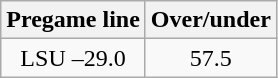<table class="wikitable">
<tr align="center">
<th style=>Pregame line</th>
<th style=>Over/under</th>
</tr>
<tr align="center">
<td>LSU –29.0</td>
<td>57.5</td>
</tr>
</table>
